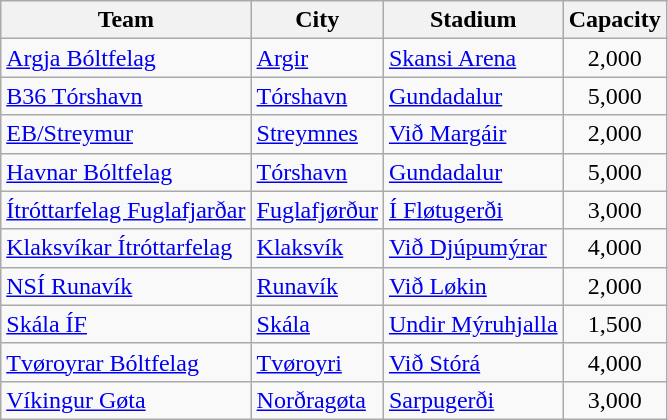<table class="wikitable sortable">
<tr>
<th>Team</th>
<th>City</th>
<th>Stadium</th>
<th>Capacity</th>
</tr>
<tr>
<td><a href='#'>Argja Bóltfelag</a></td>
<td><a href='#'>Argir</a></td>
<td><a href='#'>Skansi Arena</a></td>
<td align="center">2,000</td>
</tr>
<tr>
<td><a href='#'>B36 Tórshavn</a></td>
<td><a href='#'>Tórshavn</a></td>
<td><a href='#'>Gundadalur</a></td>
<td align="center">5,000</td>
</tr>
<tr>
<td><a href='#'>EB/Streymur</a></td>
<td><a href='#'>Streymnes</a></td>
<td><a href='#'>Við Margáir</a></td>
<td align="center">2,000</td>
</tr>
<tr>
<td><a href='#'>Havnar Bóltfelag</a></td>
<td><a href='#'>Tórshavn</a></td>
<td><a href='#'>Gundadalur</a></td>
<td align="center">5,000</td>
</tr>
<tr>
<td><a href='#'>Ítróttarfelag Fuglafjarðar</a></td>
<td><a href='#'>Fuglafjørður</a></td>
<td><a href='#'>Í Fløtugerði</a></td>
<td align="center">3,000</td>
</tr>
<tr>
<td><a href='#'>Klaksvíkar Ítróttarfelag</a></td>
<td><a href='#'>Klaksvík</a></td>
<td><a href='#'>Við Djúpumýrar</a></td>
<td align="center">4,000</td>
</tr>
<tr>
<td><a href='#'>NSÍ Runavík</a></td>
<td><a href='#'>Runavík</a></td>
<td><a href='#'>Við Løkin</a></td>
<td align="center">2,000</td>
</tr>
<tr>
<td><a href='#'>Skála ÍF</a></td>
<td><a href='#'>Skála</a></td>
<td><a href='#'>Undir Mýruhjalla</a></td>
<td align="center">1,500</td>
</tr>
<tr>
<td><a href='#'>Tvøroyrar Bóltfelag</a></td>
<td><a href='#'>Tvøroyri</a></td>
<td><a href='#'>Við Stórá</a></td>
<td align="center">4,000</td>
</tr>
<tr>
<td><a href='#'>Víkingur Gøta</a></td>
<td><a href='#'>Norðragøta</a></td>
<td><a href='#'>Sarpugerði</a></td>
<td align="center">3,000</td>
</tr>
</table>
